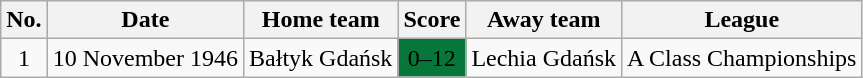<table class="wikitable" style="text-align: center">
<tr>
<th>No.</th>
<th>Date</th>
<th>Home team</th>
<th>Score</th>
<th>Away team</th>
<th>League</th>
</tr>
<tr>
<td>1</td>
<td>10 November 1946</td>
<td>Bałtyk Gdańsk</td>
<td bgcolor=#07763a><span>0–12</span></td>
<td>Lechia Gdańsk</td>
<td>A Class Championships</td>
</tr>
</table>
